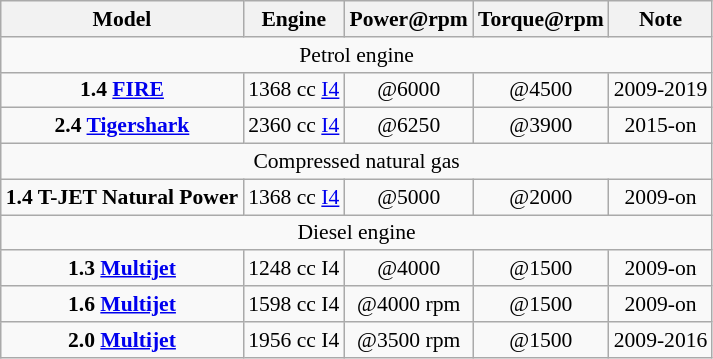<table class="wikitable" style="text-align:center; font-size:90%;">
<tr style="text-align:center; vertical-align:middle;">
<th>Model</th>
<th>Engine</th>
<th>Power@rpm</th>
<th>Torque@rpm</th>
<th>Note</th>
</tr>
<tr>
<td colspan=6 >Petrol engine</td>
</tr>
<tr>
<td><strong>1.4 <a href='#'>FIRE</a></strong></td>
<td>1368 cc <a href='#'>I4</a></td>
<td>@6000</td>
<td>@4500</td>
<td>2009-2019</td>
</tr>
<tr>
<td><strong>2.4 <a href='#'>Tigershark</a></strong></td>
<td>2360 cc <a href='#'>I4</a></td>
<td>@6250</td>
<td>@3900</td>
<td>2015-on</td>
</tr>
<tr>
<td colspan=6 >Compressed natural gas</td>
</tr>
<tr>
<td><strong>1.4 T-JET Natural Power</strong></td>
<td>1368 cc <a href='#'>I4</a></td>
<td>@5000</td>
<td>@2000</td>
<td>2009-on</td>
</tr>
<tr>
<td colspan=6 >Diesel engine</td>
</tr>
<tr>
<td><strong>1.3 <a href='#'>Multijet</a></strong></td>
<td>1248 cc I4</td>
<td>@4000</td>
<td>@1500</td>
<td>2009-on</td>
</tr>
<tr>
<td><strong>1.6 <a href='#'>Multijet</a></strong></td>
<td>1598 cc I4</td>
<td> @4000 rpm</td>
<td> @1500</td>
<td>2009-on</td>
</tr>
<tr>
<td><strong>2.0 <a href='#'>Multijet</a></strong></td>
<td>1956 cc I4</td>
<td> @3500 rpm</td>
<td> @1500</td>
<td>2009-2016</td>
</tr>
</table>
